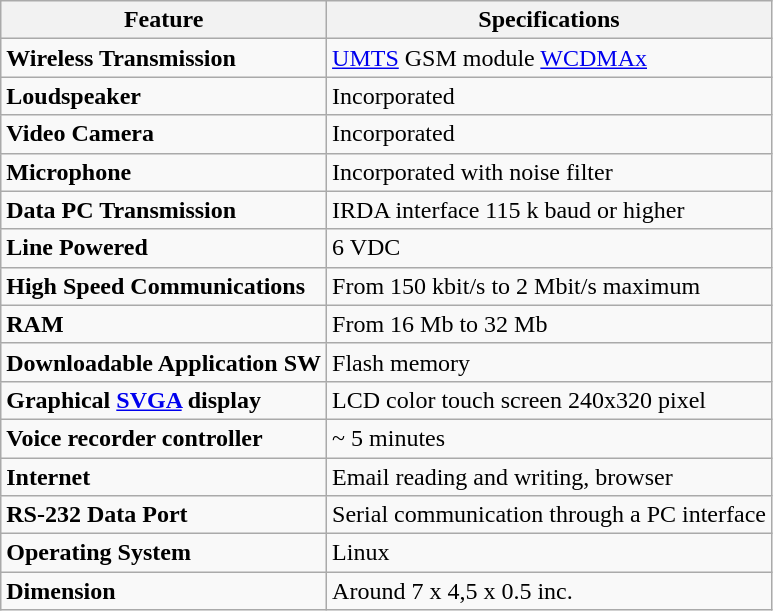<table class="wikitable">
<tr>
<th>Feature</th>
<th>Specifications</th>
</tr>
<tr>
<td><strong>Wireless Transmission</strong></td>
<td><a href='#'>UMTS</a> GSM module <a href='#'>WCDMAx</a></td>
</tr>
<tr>
<td><strong>Loudspeaker</strong></td>
<td>Incorporated</td>
</tr>
<tr>
<td><strong>Video Camera</strong></td>
<td>Incorporated</td>
</tr>
<tr>
<td><strong>Microphone</strong></td>
<td>Incorporated with noise filter</td>
</tr>
<tr>
<td><strong>Data PC Transmission</strong></td>
<td>IRDA interface 115 k baud or higher</td>
</tr>
<tr>
<td><strong>Line Powered</strong></td>
<td>6 VDC</td>
</tr>
<tr>
<td><strong>High Speed Communications</strong></td>
<td>From 150 kbit/s to 2 Mbit/s maximum</td>
</tr>
<tr>
<td><strong>RAM</strong></td>
<td>From 16 Mb to 32 Mb</td>
</tr>
<tr>
<td><strong>Downloadable Application SW</strong></td>
<td>Flash memory</td>
</tr>
<tr>
<td><strong>Graphical <a href='#'>SVGA</a> display</strong></td>
<td>LCD color touch screen 240x320 pixel</td>
</tr>
<tr>
<td><strong>Voice recorder controller</strong></td>
<td>~ 5 minutes</td>
</tr>
<tr>
<td><strong>Internet</strong></td>
<td>Email reading and writing, browser</td>
</tr>
<tr>
<td><strong>RS-232 Data Port</strong></td>
<td>Serial communication through a PC interface</td>
</tr>
<tr>
<td><strong>Operating System</strong></td>
<td>Linux</td>
</tr>
<tr>
<td><strong>Dimension</strong></td>
<td>Around 7 x 4,5 x 0.5 inc.</td>
</tr>
</table>
